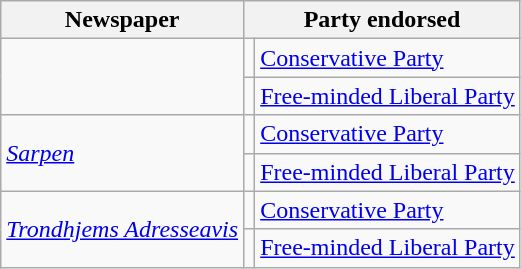<table class="wikitable">
<tr>
<th>Newspaper</th>
<th colspan=2>Party endorsed</th>
</tr>
<tr>
<td rowspan="2"><em></em></td>
<td bgcolor=></td>
<td><a href='#'>Conservative Party</a></td>
</tr>
<tr>
<td bgcolor=></td>
<td><a href='#'>Free-minded Liberal Party</a></td>
</tr>
<tr>
<td rowspan="2"><em><a href='#'>Sarpen</a></em></td>
<td bgcolor=></td>
<td><a href='#'>Conservative Party</a></td>
</tr>
<tr>
<td bgcolor=></td>
<td><a href='#'>Free-minded Liberal Party</a></td>
</tr>
<tr>
<td rowspan="2"><em><a href='#'>Trondhjems Adresseavis</a></em></td>
<td bgcolor=></td>
<td><a href='#'>Conservative Party</a></td>
</tr>
<tr>
<td bgcolor=></td>
<td><a href='#'>Free-minded Liberal Party</a></td>
</tr>
</table>
